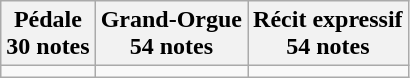<table class="wikitable">
<tr>
<th>Pédale<br>30 notes</th>
<th>Grand-Orgue<br>54 notes</th>
<th>Récit expressif<br>54 notes</th>
</tr>
<tr>
<td></td>
<td></td>
<td></td>
</tr>
</table>
